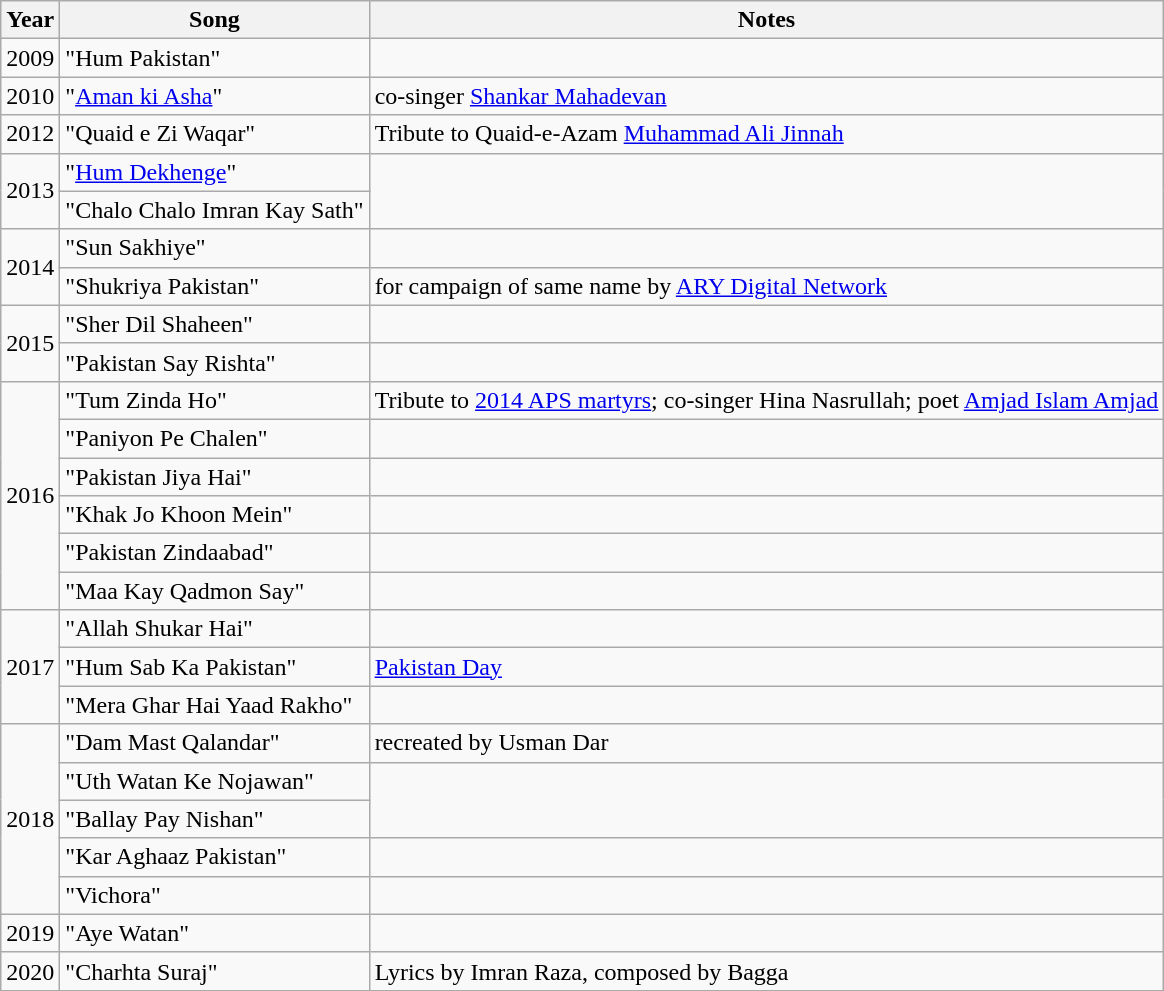<table class="wikitable">
<tr>
<th>Year</th>
<th>Song</th>
<th>Notes</th>
</tr>
<tr>
<td>2009</td>
<td>"Hum Pakistan"</td>
<td></td>
</tr>
<tr>
<td>2010</td>
<td>"<a href='#'>Aman ki Asha</a>"</td>
<td>co-singer <a href='#'>Shankar Mahadevan</a></td>
</tr>
<tr>
<td>2012</td>
<td>"Quaid e Zi Waqar"</td>
<td>Tribute to Quaid-e-Azam <a href='#'>Muhammad Ali Jinnah</a></td>
</tr>
<tr>
<td rowspan="2">2013</td>
<td>"<a href='#'>Hum Dekhenge</a>"</td>
<td rowspan="2"></td>
</tr>
<tr>
<td>"Chalo Chalo Imran Kay Sath"</td>
</tr>
<tr>
<td rowspan="2">2014</td>
<td>"Sun Sakhiye"</td>
<td></td>
</tr>
<tr>
<td>"Shukriya Pakistan"</td>
<td>for campaign of same name by <a href='#'>ARY Digital Network</a></td>
</tr>
<tr>
<td rowspan="2">2015</td>
<td>"Sher Dil Shaheen"</td>
<td></td>
</tr>
<tr>
<td>"Pakistan Say Rishta"</td>
<td></td>
</tr>
<tr>
<td rowspan="6">2016</td>
<td>"Tum Zinda Ho"</td>
<td>Tribute to <a href='#'>2014 APS martyrs</a>; co-singer Hina Nasrullah; poet <a href='#'>Amjad Islam Amjad</a></td>
</tr>
<tr>
<td>"Paniyon Pe Chalen"</td>
<td></td>
</tr>
<tr>
<td>"Pakistan Jiya Hai"</td>
<td></td>
</tr>
<tr>
<td>"Khak Jo Khoon Mein"</td>
<td></td>
</tr>
<tr>
<td>"Pakistan Zindaabad"</td>
<td></td>
</tr>
<tr>
<td>"Maa Kay Qadmon Say"</td>
<td></td>
</tr>
<tr>
<td rowspan="3">2017</td>
<td>"Allah Shukar Hai"</td>
<td></td>
</tr>
<tr>
<td>"Hum Sab Ka Pakistan"</td>
<td><a href='#'>Pakistan Day</a></td>
</tr>
<tr>
<td>"Mera Ghar Hai Yaad Rakho"</td>
<td></td>
</tr>
<tr>
<td rowspan="5">2018</td>
<td>"Dam Mast Qalandar"</td>
<td>recreated by Usman Dar</td>
</tr>
<tr>
<td>"Uth Watan Ke Nojawan"</td>
<td rowspan="2"></td>
</tr>
<tr>
<td>"Ballay Pay Nishan"</td>
</tr>
<tr>
<td>"Kar Aghaaz Pakistan"</td>
<td></td>
</tr>
<tr>
<td>"Vichora"</td>
<td></td>
</tr>
<tr>
<td>2019</td>
<td>"Aye Watan"</td>
<td></td>
</tr>
<tr>
<td>2020</td>
<td>"Charhta Suraj"</td>
<td>Lyrics by Imran Raza, composed by Bagga</td>
</tr>
</table>
